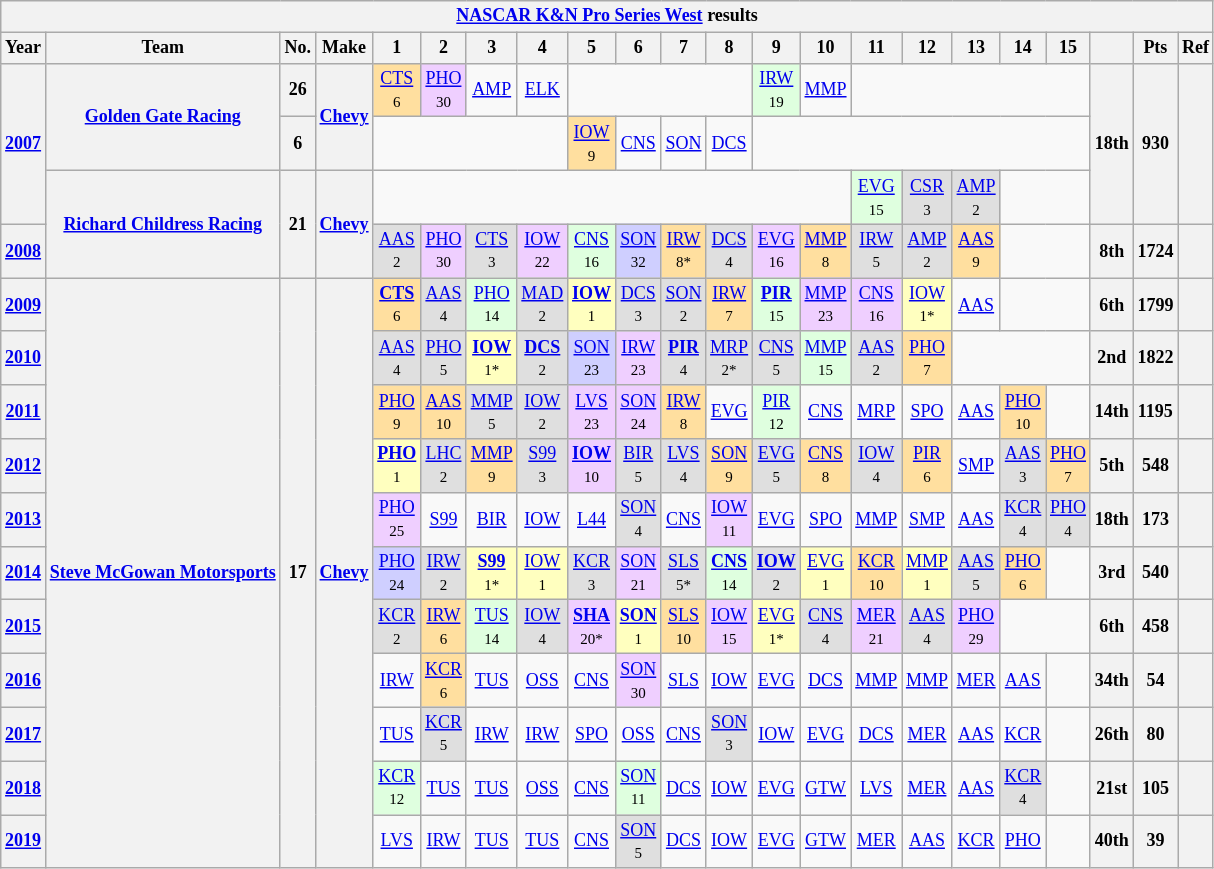<table class="wikitable" style="text-align:center; font-size:75%">
<tr>
<th colspan=23><a href='#'>NASCAR K&N Pro Series West</a> results</th>
</tr>
<tr>
<th>Year</th>
<th>Team</th>
<th>No.</th>
<th>Make</th>
<th>1</th>
<th>2</th>
<th>3</th>
<th>4</th>
<th>5</th>
<th>6</th>
<th>7</th>
<th>8</th>
<th>9</th>
<th>10</th>
<th>11</th>
<th>12</th>
<th>13</th>
<th>14</th>
<th>15</th>
<th></th>
<th>Pts</th>
<th>Ref</th>
</tr>
<tr>
<th rowspan=3><a href='#'>2007</a></th>
<th rowspan=2><a href='#'>Golden Gate Racing</a></th>
<th>26</th>
<th rowspan=2><a href='#'>Chevy</a></th>
<td style="background:#FFDF9F;"><a href='#'>CTS</a><br><small>6</small></td>
<td style="background:#EFCFFF;"><a href='#'>PHO</a><br><small>30</small></td>
<td><a href='#'>AMP</a></td>
<td><a href='#'>ELK</a></td>
<td colspan=4></td>
<td style="background:#DFFFDF;"><a href='#'>IRW</a><br><small>19</small></td>
<td><a href='#'>MMP</a></td>
<td colspan=5></td>
<th rowspan=3>18th</th>
<th rowspan=3>930</th>
<th rowspan=3></th>
</tr>
<tr>
<th>6</th>
<td colspan=4></td>
<td style="background:#FFDF9F;"><a href='#'>IOW</a><br><small>9</small></td>
<td><a href='#'>CNS</a></td>
<td><a href='#'>SON</a></td>
<td><a href='#'>DCS</a></td>
<td colspan=7></td>
</tr>
<tr>
<th rowspan=2><a href='#'>Richard Childress Racing</a></th>
<th rowspan=2>21</th>
<th rowspan=2><a href='#'>Chevy</a></th>
<td colspan=10></td>
<td style="background:#DFFFDF;"><a href='#'>EVG</a><br><small>15</small></td>
<td style="background:#DFDFDF;"><a href='#'>CSR</a><br><small>3</small></td>
<td style="background:#DFDFDF;"><a href='#'>AMP</a><br><small>2</small></td>
<td colspan=2></td>
</tr>
<tr>
<th><a href='#'>2008</a></th>
<td style="background:#DFDFDF;"><a href='#'>AAS</a><br><small>2</small></td>
<td style="background:#EFCFFF;"><a href='#'>PHO</a><br><small>30</small></td>
<td style="background:#DFDFDF;"><a href='#'>CTS</a><br><small>3</small></td>
<td style="background:#EFCFFF;"><a href='#'>IOW</a><br><small>22</small></td>
<td style="background:#DFFFDF;"><a href='#'>CNS</a><br><small>16</small></td>
<td style="background:#CFCFFF;"><a href='#'>SON</a><br><small>32</small></td>
<td style="background:#FFDF9F;"><a href='#'>IRW</a><br><small>8*</small></td>
<td style="background:#DFDFDF;"><a href='#'>DCS</a><br><small>4</small></td>
<td style="background:#EFCFFF;"><a href='#'>EVG</a><br><small>16</small></td>
<td style="background:#FFDF9F;"><a href='#'>MMP</a><br><small>8</small></td>
<td style="background:#DFDFDF;"><a href='#'>IRW</a><br><small>5</small></td>
<td style="background:#DFDFDF;"><a href='#'>AMP</a><br><small>2</small></td>
<td style="background:#FFDF9F;"><a href='#'>AAS</a><br><small>9</small></td>
<td colspan=2></td>
<th>8th</th>
<th>1724</th>
<th></th>
</tr>
<tr>
<th><a href='#'>2009</a></th>
<th rowspan=11><a href='#'>Steve McGowan Motorsports</a></th>
<th rowspan=11>17</th>
<th rowspan=11><a href='#'>Chevy</a></th>
<td style="background:#FFDF9F;"><strong><a href='#'>CTS</a></strong><br><small>6</small></td>
<td style="background:#DFDFDF;"><a href='#'>AAS</a><br><small>4</small></td>
<td style="background:#DFFFDF;"><a href='#'>PHO</a><br><small>14</small></td>
<td style="background:#DFDFDF;"><a href='#'>MAD</a><br><small>2</small></td>
<td style="background:#FFFFBF;"><strong><a href='#'>IOW</a></strong><br><small>1</small></td>
<td style="background:#DFDFDF;"><a href='#'>DCS</a><br><small>3</small></td>
<td style="background:#DFDFDF;"><a href='#'>SON</a><br><small>2</small></td>
<td style="background:#FFDF9F;"><a href='#'>IRW</a><br><small>7</small></td>
<td style="background:#DFFFDF;"><strong><a href='#'>PIR</a></strong><br><small>15</small></td>
<td style="background:#EFCFFF;"><a href='#'>MMP</a><br><small>23</small></td>
<td style="background:#EFCFFF;"><a href='#'>CNS</a><br><small>16</small></td>
<td style="background:#FFFFBF;"><a href='#'>IOW</a><br><small>1*</small></td>
<td><a href='#'>AAS</a></td>
<td colspan=2></td>
<th>6th</th>
<th>1799</th>
<th></th>
</tr>
<tr>
<th><a href='#'>2010</a></th>
<td style="background:#DFDFDF;"><a href='#'>AAS</a><br><small>4</small></td>
<td style="background:#DFDFDF;"><a href='#'>PHO</a><br><small>5</small></td>
<td style="background:#FFFFBF;"><strong><a href='#'>IOW</a></strong><br><small>1*</small></td>
<td style="background:#DFDFDF;"><strong><a href='#'>DCS</a></strong><br><small>2</small></td>
<td style="background:#CFCFFF;"><a href='#'>SON</a><br><small>23</small></td>
<td style="background:#EFCFFF;"><a href='#'>IRW</a><br><small>23</small></td>
<td style="background:#DFDFDF;"><strong><a href='#'>PIR</a></strong><br><small>4</small></td>
<td style="background:#DFDFDF;"><a href='#'>MRP</a><br><small>2*</small></td>
<td style="background:#DFDFDF;"><a href='#'>CNS</a><br><small>5</small></td>
<td style="background:#DFFFDF;"><a href='#'>MMP</a><br><small>15</small></td>
<td style="background:#DFDFDF;"><a href='#'>AAS</a><br><small>2</small></td>
<td style="background:#FFDF9F;"><a href='#'>PHO</a><br><small>7</small></td>
<td colspan=3></td>
<th>2nd</th>
<th>1822</th>
<th></th>
</tr>
<tr>
<th><a href='#'>2011</a></th>
<td style="background:#FFDF9F;"><a href='#'>PHO</a><br><small>9</small></td>
<td style="background:#FFDF9F;"><a href='#'>AAS</a><br><small>10</small></td>
<td style="background:#DFDFDF;"><a href='#'>MMP</a><br><small>5</small></td>
<td style="background:#DFDFDF;"><a href='#'>IOW</a><br><small>2</small></td>
<td style="background:#EFCFFF;"><a href='#'>LVS</a><br><small>23</small></td>
<td style="background:#EFCFFF;"><a href='#'>SON</a><br><small>24</small></td>
<td style="background:#FFDF9F;"><a href='#'>IRW</a><br><small>8</small></td>
<td><a href='#'>EVG</a></td>
<td style="background:#DFFFDF;"><a href='#'>PIR</a><br><small>12</small></td>
<td><a href='#'>CNS</a></td>
<td><a href='#'>MRP</a></td>
<td><a href='#'>SPO</a></td>
<td><a href='#'>AAS</a></td>
<td style="background:#FFDF9F;"><a href='#'>PHO</a><br><small>10</small></td>
<td></td>
<th>14th</th>
<th>1195</th>
<th></th>
</tr>
<tr>
<th><a href='#'>2012</a></th>
<td style="background:#FFFFBF;"><strong><a href='#'>PHO</a></strong><br><small>1</small></td>
<td style="background:#DFDFDF;"><a href='#'>LHC</a><br><small>2</small></td>
<td style="background:#FFDF9F;"><a href='#'>MMP</a><br><small>9</small></td>
<td style="background:#DFDFDF;"><a href='#'>S99</a><br><small>3</small></td>
<td style="background:#EFCFFF;"><strong><a href='#'>IOW</a></strong><br><small>10</small></td>
<td style="background:#DFDFDF;"><a href='#'>BIR</a><br><small>5</small></td>
<td style="background:#DFDFDF;"><a href='#'>LVS</a><br><small>4</small></td>
<td style="background:#FFDF9F;"><a href='#'>SON</a><br><small>9</small></td>
<td style="background:#DFDFDF;"><a href='#'>EVG</a><br><small>5</small></td>
<td style="background:#FFDF9F;"><a href='#'>CNS</a><br><small>8</small></td>
<td style="background:#DFDFDF;"><a href='#'>IOW</a><br><small>4</small></td>
<td style="background:#FFDF9F;"><a href='#'>PIR</a><br><small>6</small></td>
<td><a href='#'>SMP</a></td>
<td style="background:#DFDFDF;"><a href='#'>AAS</a><br><small>3</small></td>
<td style="background:#FFDF9F;"><a href='#'>PHO</a><br><small>7</small></td>
<th>5th</th>
<th>548</th>
<th></th>
</tr>
<tr>
<th><a href='#'>2013</a></th>
<td style="background:#EFCFFF;"><a href='#'>PHO</a><br><small>25</small></td>
<td><a href='#'>S99</a></td>
<td><a href='#'>BIR</a></td>
<td><a href='#'>IOW</a></td>
<td><a href='#'>L44</a></td>
<td style="background:#DFDFDF;"><a href='#'>SON</a><br><small>4</small></td>
<td><a href='#'>CNS</a></td>
<td style="background:#EFCFFF;"><a href='#'>IOW</a><br><small>11</small></td>
<td><a href='#'>EVG</a></td>
<td><a href='#'>SPO</a></td>
<td><a href='#'>MMP</a></td>
<td><a href='#'>SMP</a></td>
<td><a href='#'>AAS</a></td>
<td style="background:#DFDFDF;"><a href='#'>KCR</a><br><small>4</small></td>
<td style="background:#DFDFDF;"><a href='#'>PHO</a><br><small>4</small></td>
<th>18th</th>
<th>173</th>
<th></th>
</tr>
<tr>
<th><a href='#'>2014</a></th>
<td style="background:#CFCFFF;"><a href='#'>PHO</a><br><small>24</small></td>
<td style="background:#DFDFDF;"><a href='#'>IRW</a><br><small>2</small></td>
<td style="background:#FFFFBF;"><strong><a href='#'>S99</a></strong><br><small>1*</small></td>
<td style="background:#FFFFBF;"><a href='#'>IOW</a><br><small>1</small></td>
<td style="background:#DFDFDF;"><a href='#'>KCR</a><br><small>3</small></td>
<td style="background:#EFCFFF;"><a href='#'>SON</a><br><small>21</small></td>
<td style="background:#DFDFDF;"><a href='#'>SLS</a><br><small>5*</small></td>
<td style="background:#DFFFDF;"><strong><a href='#'>CNS</a></strong><br><small>14</small></td>
<td style="background:#DFDFDF;"><strong><a href='#'>IOW</a></strong><br><small>2</small></td>
<td style="background:#FFFFBF;"><a href='#'>EVG</a><br><small>1</small></td>
<td style="background:#FFDF9F;"><a href='#'>KCR</a><br><small>10</small></td>
<td style="background:#FFFFBF;"><a href='#'>MMP</a><br><small>1</small></td>
<td style="background:#DFDFDF;"><a href='#'>AAS</a><br><small>5</small></td>
<td style="background:#FFDF9F;"><a href='#'>PHO</a><br><small>6</small></td>
<td></td>
<th>3rd</th>
<th>540</th>
<th></th>
</tr>
<tr>
<th><a href='#'>2015</a></th>
<td style="background:#DFDFDF;"><a href='#'>KCR</a><br><small>2</small></td>
<td style="background:#FFDF9F;"><a href='#'>IRW</a><br><small>6</small></td>
<td style="background:#DFFFDF;"><a href='#'>TUS</a><br><small>14</small></td>
<td style="background:#DFDFDF;"><a href='#'>IOW</a><br><small>4</small></td>
<td style="background:#EFCFFF;"><strong><a href='#'>SHA</a></strong><br><small>20*</small></td>
<td style="background:#FFFFBF;"><strong><a href='#'>SON</a></strong><br><small>1</small></td>
<td style="background:#FFDF9F;"><a href='#'>SLS</a><br><small>10</small></td>
<td style="background:#EFCFFF;"><a href='#'>IOW</a><br><small>15</small></td>
<td style="background:#FFFFBF;"><a href='#'>EVG</a><br><small>1*</small></td>
<td style="background:#DFDFDF;"><a href='#'>CNS</a><br><small>4</small></td>
<td style="background:#EFCFFF;"><a href='#'>MER</a><br><small>21</small></td>
<td style="background:#DFDFDF;"><a href='#'>AAS</a><br><small>4</small></td>
<td style="background:#EFCFFF;"><a href='#'>PHO</a><br><small>29</small></td>
<td colspan=2></td>
<th>6th</th>
<th>458</th>
<th></th>
</tr>
<tr>
<th><a href='#'>2016</a></th>
<td><a href='#'>IRW</a></td>
<td style="background:#FFDF9F;"><a href='#'>KCR</a><br><small>6</small></td>
<td><a href='#'>TUS</a></td>
<td><a href='#'>OSS</a></td>
<td><a href='#'>CNS</a></td>
<td style="background:#EFCFFF;"><a href='#'>SON</a><br><small>30</small></td>
<td><a href='#'>SLS</a></td>
<td><a href='#'>IOW</a></td>
<td><a href='#'>EVG</a></td>
<td><a href='#'>DCS</a></td>
<td><a href='#'>MMP</a></td>
<td><a href='#'>MMP</a></td>
<td><a href='#'>MER</a></td>
<td><a href='#'>AAS</a></td>
<td></td>
<th>34th</th>
<th>54</th>
<th></th>
</tr>
<tr>
<th><a href='#'>2017</a></th>
<td><a href='#'>TUS</a></td>
<td style="background:#DFDFDF;"><a href='#'>KCR</a><br><small>5</small></td>
<td><a href='#'>IRW</a></td>
<td><a href='#'>IRW</a></td>
<td><a href='#'>SPO</a></td>
<td><a href='#'>OSS</a></td>
<td><a href='#'>CNS</a></td>
<td style="background:#DFDFDF;"><a href='#'>SON</a><br><small>3</small></td>
<td><a href='#'>IOW</a></td>
<td><a href='#'>EVG</a></td>
<td><a href='#'>DCS</a></td>
<td><a href='#'>MER</a></td>
<td><a href='#'>AAS</a></td>
<td><a href='#'>KCR</a></td>
<td></td>
<th>26th</th>
<th>80</th>
<th></th>
</tr>
<tr>
<th><a href='#'>2018</a></th>
<td style="background:#DFFFDF;"><a href='#'>KCR</a><br><small>12</small></td>
<td><a href='#'>TUS</a></td>
<td><a href='#'>TUS</a></td>
<td><a href='#'>OSS</a></td>
<td><a href='#'>CNS</a></td>
<td style="background:#DFFFDF;"><a href='#'>SON</a><br><small>11</small></td>
<td><a href='#'>DCS</a></td>
<td><a href='#'>IOW</a></td>
<td><a href='#'>EVG</a></td>
<td><a href='#'>GTW</a></td>
<td><a href='#'>LVS</a></td>
<td><a href='#'>MER</a></td>
<td><a href='#'>AAS</a></td>
<td style="background:#DFDFDF;"><a href='#'>KCR</a><br><small>4</small></td>
<td></td>
<th>21st</th>
<th>105</th>
<th></th>
</tr>
<tr>
<th><a href='#'>2019</a></th>
<td><a href='#'>LVS</a></td>
<td><a href='#'>IRW</a></td>
<td><a href='#'>TUS</a></td>
<td><a href='#'>TUS</a></td>
<td><a href='#'>CNS</a></td>
<td style="background:#DFDFDF;"><a href='#'>SON</a><br><small>5</small></td>
<td><a href='#'>DCS</a></td>
<td><a href='#'>IOW</a></td>
<td><a href='#'>EVG</a></td>
<td><a href='#'>GTW</a></td>
<td><a href='#'>MER</a></td>
<td><a href='#'>AAS</a></td>
<td><a href='#'>KCR</a></td>
<td><a href='#'>PHO</a></td>
<td></td>
<th>40th</th>
<th>39</th>
<th></th>
</tr>
</table>
